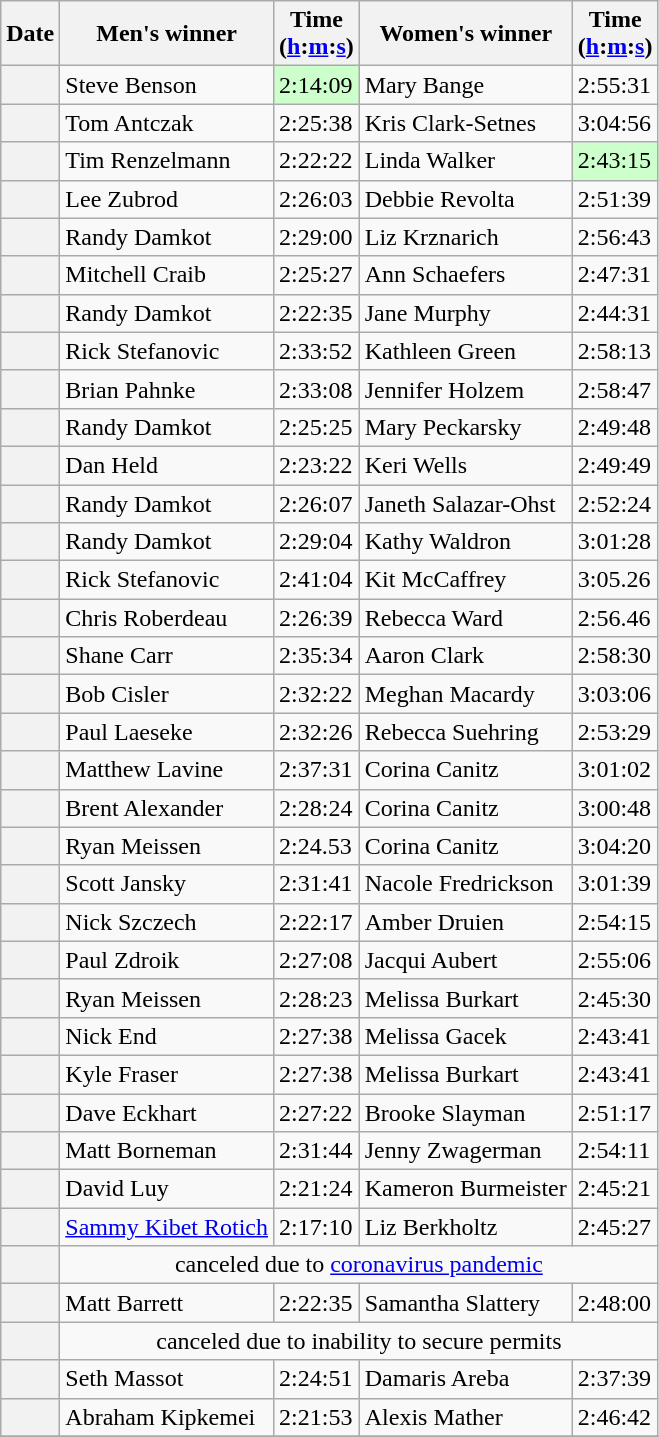<table class="wikitable sortable plainrowheaders">
<tr>
<th scope="col">Date</th>
<th scope="col">Men's winner</th>
<th scope="col">Time<br>(<a href='#'>h</a>:<a href='#'>m</a>:<a href='#'>s</a>)</th>
<th scope="col">Women's winner</th>
<th scope="col">Time<br>(<a href='#'>h</a>:<a href='#'>m</a>:<a href='#'>s</a>)</th>
</tr>
<tr>
<th scope="row"></th>
<td>Steve Benson</td>
<td style="background:#CCFFCC">2:14:09</td>
<td>Mary Bange</td>
<td>2:55:31</td>
</tr>
<tr>
<th scope="row"></th>
<td>Tom Antczak</td>
<td>2:25:38</td>
<td>Kris Clark-Setnes</td>
<td>3:04:56</td>
</tr>
<tr>
<th scope="row"></th>
<td>Tim Renzelmann</td>
<td>2:22:22</td>
<td>Linda Walker</td>
<td style="background:#CCFFCC">2:43:15</td>
</tr>
<tr>
<th scope="row"></th>
<td>Lee Zubrod</td>
<td>2:26:03</td>
<td>Debbie Revolta</td>
<td>2:51:39</td>
</tr>
<tr>
<th scope="row"></th>
<td>Randy Damkot</td>
<td>2:29:00</td>
<td>Liz Krznarich</td>
<td>2:56:43</td>
</tr>
<tr>
<th scope="row"></th>
<td>Mitchell Craib</td>
<td>2:25:27</td>
<td>Ann Schaefers</td>
<td>2:47:31</td>
</tr>
<tr>
<th scope="row"></th>
<td>Randy Damkot</td>
<td>2:22:35</td>
<td>Jane Murphy</td>
<td>2:44:31</td>
</tr>
<tr>
<th scope="row"></th>
<td>Rick Stefanovic</td>
<td>2:33:52</td>
<td>Kathleen Green</td>
<td>2:58:13</td>
</tr>
<tr>
<th scope="row"></th>
<td>Brian Pahnke</td>
<td>2:33:08</td>
<td>Jennifer Holzem</td>
<td>2:58:47</td>
</tr>
<tr>
<th scope="row"></th>
<td>Randy Damkot</td>
<td>2:25:25</td>
<td>Mary Peckarsky</td>
<td>2:49:48</td>
</tr>
<tr>
<th scope="row"></th>
<td>Dan Held</td>
<td>2:23:22</td>
<td>Keri Wells</td>
<td>2:49:49</td>
</tr>
<tr>
<th scope="row"></th>
<td>Randy Damkot</td>
<td>2:26:07</td>
<td>Janeth Salazar-Ohst</td>
<td>2:52:24</td>
</tr>
<tr>
<th scope="row"></th>
<td>Randy Damkot</td>
<td>2:29:04</td>
<td>Kathy Waldron</td>
<td>3:01:28</td>
</tr>
<tr>
<th scope="row"></th>
<td>Rick Stefanovic</td>
<td>2:41:04</td>
<td>Kit McCaffrey</td>
<td>3:05.26</td>
</tr>
<tr>
<th scope="row"></th>
<td>Chris Roberdeau</td>
<td>2:26:39</td>
<td>Rebecca Ward</td>
<td>2:56.46</td>
</tr>
<tr>
<th scope="row"></th>
<td>Shane Carr</td>
<td>2:35:34</td>
<td>Aaron Clark</td>
<td>2:58:30</td>
</tr>
<tr>
<th scope="row"></th>
<td>Bob Cisler</td>
<td>2:32:22</td>
<td>Meghan Macardy</td>
<td>3:03:06</td>
</tr>
<tr>
<th scope="row"></th>
<td>Paul Laeseke</td>
<td>2:32:26</td>
<td>Rebecca Suehring</td>
<td>2:53:29</td>
</tr>
<tr>
<th scope="row"></th>
<td>Matthew Lavine</td>
<td>2:37:31</td>
<td>Corina Canitz</td>
<td>3:01:02</td>
</tr>
<tr>
<th scope="row"></th>
<td>Brent Alexander</td>
<td>2:28:24</td>
<td>Corina Canitz</td>
<td>3:00:48</td>
</tr>
<tr>
<th scope="row"></th>
<td>Ryan Meissen</td>
<td>2:24.53</td>
<td>Corina Canitz</td>
<td>3:04:20</td>
</tr>
<tr>
<th scope="row"></th>
<td>Scott Jansky</td>
<td>2:31:41</td>
<td>Nacole Fredrickson</td>
<td>3:01:39</td>
</tr>
<tr>
<th scope="row"></th>
<td>Nick Szczech</td>
<td>2:22:17</td>
<td>Amber Druien</td>
<td>2:54:15</td>
</tr>
<tr>
<th scope="row"></th>
<td>Paul Zdroik</td>
<td>2:27:08</td>
<td>Jacqui Aubert</td>
<td>2:55:06</td>
</tr>
<tr>
<th scope="row"></th>
<td>Ryan Meissen</td>
<td>2:28:23</td>
<td>Melissa Burkart</td>
<td>2:45:30</td>
</tr>
<tr>
<th scope="row"></th>
<td>Nick End</td>
<td>2:27:38</td>
<td>Melissa Gacek</td>
<td>2:43:41</td>
</tr>
<tr>
<th scope="row"></th>
<td>Kyle Fraser</td>
<td>2:27:38</td>
<td>Melissa Burkart</td>
<td>2:43:41</td>
</tr>
<tr>
<th scope="row"></th>
<td>Dave Eckhart</td>
<td>2:27:22</td>
<td>Brooke Slayman</td>
<td>2:51:17</td>
</tr>
<tr>
<th scope="row"></th>
<td>Matt Borneman</td>
<td>2:31:44</td>
<td>Jenny Zwagerman</td>
<td>2:54:11</td>
</tr>
<tr>
<th scope="row"></th>
<td>David Luy</td>
<td>2:21:24</td>
<td>Kameron Burmeister</td>
<td>2:45:21</td>
</tr>
<tr>
<th scope="row"></th>
<td><a href='#'>Sammy Kibet Rotich</a></td>
<td>2:17:10</td>
<td>Liz Berkholtz</td>
<td>2:45:27</td>
</tr>
<tr>
<th scope="row"></th>
<td colspan="4" align="center">canceled due to <a href='#'>coronavirus pandemic</a></td>
</tr>
<tr>
<th scope="row"></th>
<td>Matt Barrett</td>
<td>2:22:35</td>
<td>Samantha Slattery</td>
<td>2:48:00</td>
</tr>
<tr>
<th scope="row"></th>
<td colspan="4" align="center">canceled due to inability to secure permits</td>
</tr>
<tr>
<th scope="row"></th>
<td>Seth Massot</td>
<td>2:24:51</td>
<td>Damaris Areba</td>
<td>2:37:39</td>
</tr>
<tr>
<th scope="row"></th>
<td>Abraham Kipkemei</td>
<td>2:21:53</td>
<td>Alexis Mather</td>
<td>2:46:42</td>
</tr>
<tr>
</tr>
</table>
